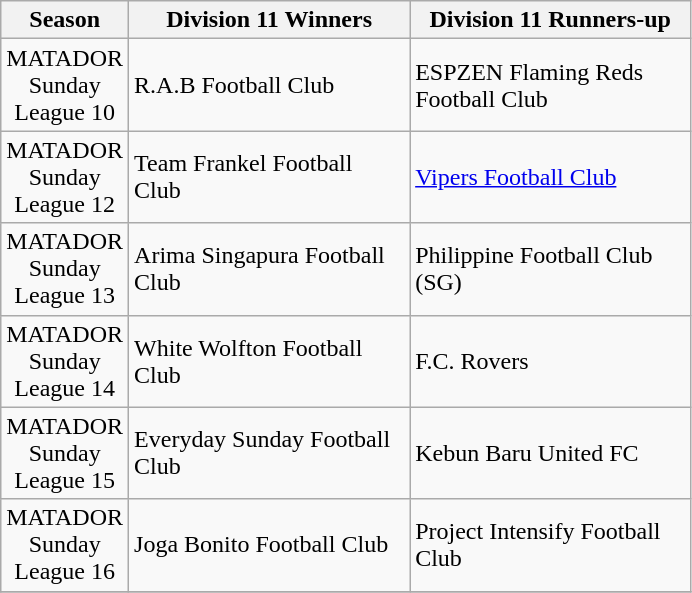<table class="wikitable" style="text-align:center">
<tr>
<th width='25'>Season</th>
<th width='180'>Division 11 Winners</th>
<th width='180'>Division 11 Runners-up</th>
</tr>
<tr>
<td>MATADOR Sunday League 10</td>
<td align='left'>R.A.B Football Club</td>
<td align='left'>ESPZEN Flaming Reds Football Club</td>
</tr>
<tr>
<td>MATADOR Sunday League 12</td>
<td align='left'>Team Frankel Football Club</td>
<td align='left'><a href='#'>Vipers Football Club</a></td>
</tr>
<tr>
<td>MATADOR Sunday League 13</td>
<td align='left'>Arima Singapura Football Club</td>
<td align='left'>Philippine Football Club (SG)</td>
</tr>
<tr>
<td>MATADOR Sunday League 14</td>
<td align='left'>White Wolfton Football Club</td>
<td align='left'>F.C. Rovers</td>
</tr>
<tr>
<td>MATADOR Sunday League 15</td>
<td align='left'>Everyday Sunday Football Club</td>
<td align='left'>Kebun Baru United FC</td>
</tr>
<tr>
<td>MATADOR Sunday League 16</td>
<td align='left'>Joga Bonito Football Club</td>
<td align='left'>Project Intensify Football Club</td>
</tr>
<tr>
</tr>
</table>
